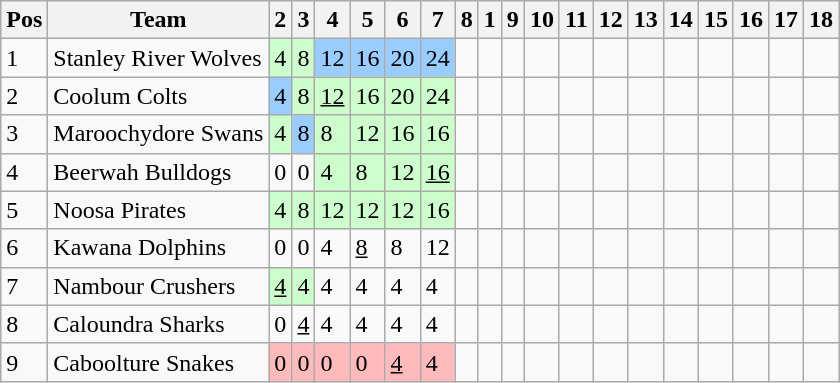<table class="wikitable">
<tr>
<th>Pos</th>
<th>Team</th>
<th>2</th>
<th>3</th>
<th>4</th>
<th>5</th>
<th>6</th>
<th>7</th>
<th>8</th>
<th>1</th>
<th>9</th>
<th>10</th>
<th>11</th>
<th>12</th>
<th>13</th>
<th>14</th>
<th>15</th>
<th>16</th>
<th>17</th>
<th>18</th>
</tr>
<tr>
<td>1</td>
<td> Stanley River Wolves</td>
<td style="background:#ccffcc;">4</td>
<td style="background:#ccffcc;">8</td>
<td style="background:#99ccff;">12</td>
<td style="background:#99ccff;">16</td>
<td style="background:#99ccff;">20</td>
<td style="background:#99ccff;">24</td>
<td></td>
<td></td>
<td></td>
<td></td>
<td></td>
<td></td>
<td></td>
<td></td>
<td></td>
<td></td>
<td></td>
<td></td>
</tr>
<tr>
<td>2</td>
<td> Coolum Colts</td>
<td style="background:#99ccff;">4</td>
<td style="background:#ccffcc;">8</td>
<td style="background:#ccffcc;"><u>12</u></td>
<td style="background:#ccffcc;">16</td>
<td style="background:#ccffcc;">20</td>
<td style="background:#ccffcc;">24</td>
<td></td>
<td></td>
<td></td>
<td></td>
<td></td>
<td></td>
<td></td>
<td></td>
<td></td>
<td></td>
<td></td>
<td></td>
</tr>
<tr>
<td>3</td>
<td> Maroochydore Swans</td>
<td style="background:#ccffcc;">4</td>
<td style="background:#99ccff;">8</td>
<td style="background:#ccffcc;">8</td>
<td style="background:#ccffcc;">12</td>
<td style="background:#ccffcc;">16</td>
<td style="background:#ccffcc;">16</td>
<td></td>
<td></td>
<td></td>
<td></td>
<td></td>
<td></td>
<td></td>
<td></td>
<td></td>
<td></td>
<td></td>
<td></td>
</tr>
<tr>
<td>4</td>
<td> Beerwah Bulldogs</td>
<td>0</td>
<td>0</td>
<td style="background:#ccffcc;">4</td>
<td style="background:#ccffcc;">8</td>
<td style="background:#ccffcc;">12</td>
<td style="background:#ccffcc;"><u>16</u></td>
<td></td>
<td></td>
<td></td>
<td></td>
<td></td>
<td></td>
<td></td>
<td></td>
<td></td>
<td></td>
<td></td>
<td></td>
</tr>
<tr>
<td>5</td>
<td> Noosa Pirates</td>
<td style="background:#ccffcc;">4</td>
<td style="background:#ccffcc;">8</td>
<td style="background:#ccffcc;">12</td>
<td style="background:#ccffcc;">12</td>
<td style="background:#ccffcc;">12</td>
<td style="background:#ccffcc;">16</td>
<td></td>
<td></td>
<td></td>
<td></td>
<td></td>
<td></td>
<td></td>
<td></td>
<td></td>
<td></td>
<td></td>
<td></td>
</tr>
<tr>
<td>6</td>
<td> Kawana Dolphins</td>
<td>0</td>
<td>0</td>
<td>4</td>
<td><u>8</u></td>
<td>8</td>
<td>12</td>
<td></td>
<td></td>
<td></td>
<td></td>
<td></td>
<td></td>
<td></td>
<td></td>
<td></td>
<td></td>
<td></td>
<td></td>
</tr>
<tr>
<td>7</td>
<td> Nambour Crushers</td>
<td style="background:#ccffcc;"><u>4</u></td>
<td style="background:#ccffcc;">4</td>
<td>4</td>
<td>4</td>
<td>4</td>
<td>4</td>
<td></td>
<td></td>
<td></td>
<td></td>
<td></td>
<td></td>
<td></td>
<td></td>
<td></td>
<td></td>
<td></td>
<td></td>
</tr>
<tr>
<td>8</td>
<td> Caloundra Sharks</td>
<td>0</td>
<td><u>4</u></td>
<td>4</td>
<td>4</td>
<td>4</td>
<td>4</td>
<td></td>
<td></td>
<td></td>
<td></td>
<td></td>
<td></td>
<td></td>
<td></td>
<td></td>
<td></td>
<td></td>
<td></td>
</tr>
<tr>
<td>9</td>
<td> Caboolture Snakes</td>
<td style="background:#ffbbbb;">0</td>
<td style="background:#ffbbbb;">0</td>
<td style="background:#ffbbbb;">0</td>
<td style="background:#ffbbbb;">0</td>
<td style="background:#ffbbbb;"><u>4</u></td>
<td style="background:#ffbbbb;">4</td>
<td></td>
<td></td>
<td></td>
<td></td>
<td></td>
<td></td>
<td></td>
<td></td>
<td></td>
<td></td>
<td></td>
<td></td>
</tr>
</table>
